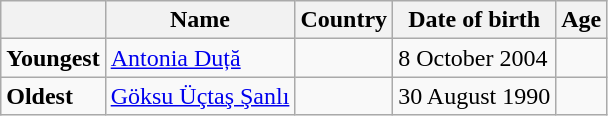<table class="wikitable">
<tr>
<th></th>
<th><strong>Name</strong></th>
<th><strong>Country</strong></th>
<th><strong>Date of birth</strong></th>
<th><strong>Age</strong></th>
</tr>
<tr>
<td><strong>Youngest</strong></td>
<td><a href='#'>Antonia Duță</a></td>
<td></td>
<td>8 October 2004</td>
<td></td>
</tr>
<tr>
<td><strong>Oldest</strong></td>
<td><a href='#'>Göksu Üçtaş Şanlı</a></td>
<td></td>
<td>30 August 1990</td>
<td></td>
</tr>
</table>
